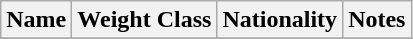<table class="wikitable sortable">
<tr>
<th>Name</th>
<th>Weight Class</th>
<th>Nationality</th>
<th>Notes</th>
</tr>
<tr>
</tr>
</table>
